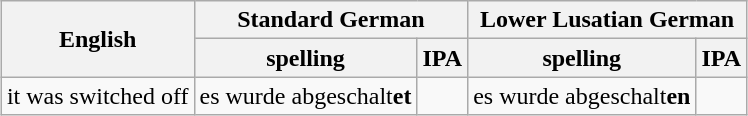<table class="wikitable" style="margin: 1em auto 1em auto">
<tr>
<th rowspan="2">English</th>
<th colspan="2">Standard German</th>
<th colspan="2">Lower Lusatian German</th>
</tr>
<tr>
<th>spelling</th>
<th>IPA</th>
<th>spelling</th>
<th>IPA</th>
</tr>
<tr>
<td>it was switched off</td>
<td>es wurde abgeschalt<strong>et</strong></td>
<td></td>
<td>es wurde abgeschalt<strong>en</strong></td>
<td></td>
</tr>
</table>
